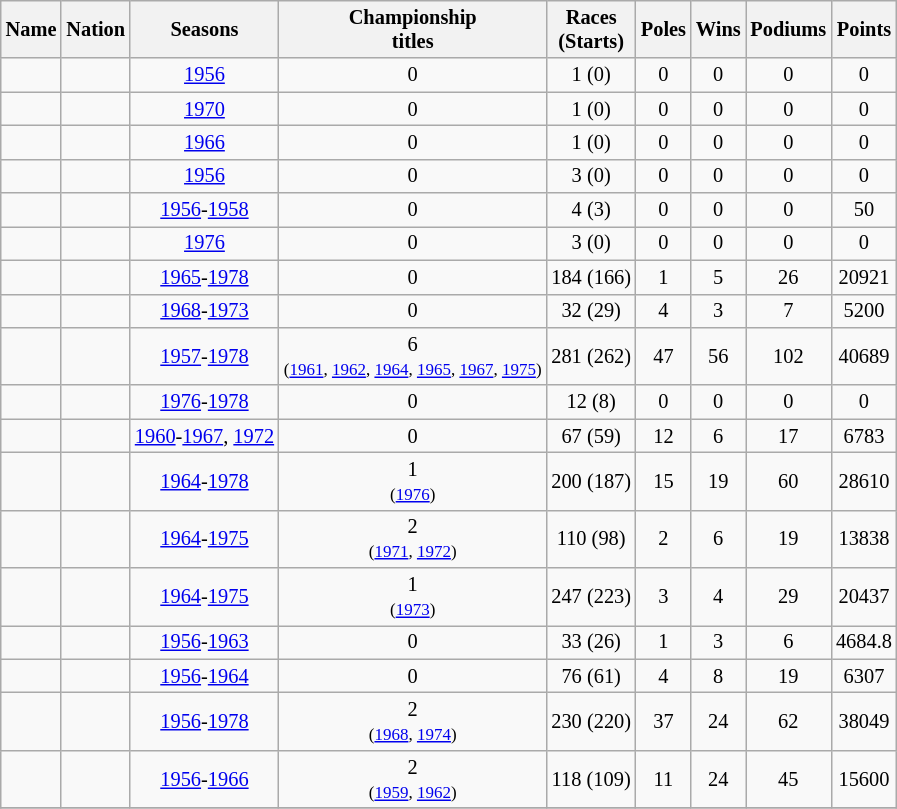<table class="wikitable sortable" style="font-size: 85%; text-align:center">
<tr>
<th>Name</th>
<th>Nation</th>
<th>Seasons</th>
<th>Championship<br>titles</th>
<th>Races<br>(Starts)</th>
<th>Poles</th>
<th>Wins</th>
<th>Podiums</th>
<th>Points</th>
</tr>
<tr>
<td align="left"></td>
<td align="left"></td>
<td><a href='#'>1956</a></td>
<td>0</td>
<td>1 (0)</td>
<td>0</td>
<td>0</td>
<td>0</td>
<td>0</td>
</tr>
<tr>
<td align="left"></td>
<td align="left"></td>
<td><a href='#'>1970</a></td>
<td>0</td>
<td>1 (0)</td>
<td>0</td>
<td>0</td>
<td>0</td>
<td>0</td>
</tr>
<tr>
<td align="left"></td>
<td align="left"></td>
<td><a href='#'>1966</a></td>
<td>0</td>
<td>1 (0)</td>
<td>0</td>
<td>0</td>
<td>0</td>
<td>0</td>
</tr>
<tr>
<td align="left"></td>
<td align="left"></td>
<td><a href='#'>1956</a></td>
<td>0</td>
<td>3 (0)</td>
<td>0</td>
<td>0</td>
<td>0</td>
<td>0</td>
</tr>
<tr>
<td align="left"></td>
<td align="left"></td>
<td><a href='#'>1956</a>-<a href='#'>1958</a></td>
<td>0</td>
<td>4 (3)</td>
<td>0</td>
<td>0</td>
<td>0</td>
<td>50</td>
</tr>
<tr>
<td align="left"></td>
<td align="left"></td>
<td><a href='#'>1976</a></td>
<td>0</td>
<td>3 (0)</td>
<td>0</td>
<td>0</td>
<td>0</td>
<td>0</td>
</tr>
<tr>
<td align="left"></td>
<td align="left"></td>
<td><a href='#'>1965</a>-<a href='#'>1978</a></td>
<td>0</td>
<td>184 (166)</td>
<td>1</td>
<td>5</td>
<td>26</td>
<td>20921</td>
</tr>
<tr>
<td align="left"></td>
<td align="left"></td>
<td><a href='#'>1968</a>-<a href='#'>1973</a></td>
<td>0</td>
<td>32 (29)</td>
<td>4</td>
<td>3</td>
<td>7</td>
<td>5200</td>
</tr>
<tr>
<td align="left"></td>
<td align="left"></td>
<td><a href='#'>1957</a>-<a href='#'>1978</a></td>
<td>6 <br><small>(<a href='#'>1961</a>, <a href='#'>1962</a>, <a href='#'>1964</a>, <a href='#'>1965</a>, <a href='#'>1967</a>, <a href='#'>1975</a>)</small></td>
<td>281 (262)</td>
<td>47</td>
<td>56</td>
<td>102</td>
<td>40689</td>
</tr>
<tr>
<td align="left"></td>
<td align="left"></td>
<td><a href='#'>1976</a>-<a href='#'>1978</a></td>
<td>0</td>
<td>12 (8)</td>
<td>0</td>
<td>0</td>
<td>0</td>
<td>0</td>
</tr>
<tr>
<td align="left"></td>
<td align="left"></td>
<td><a href='#'>1960</a>-<a href='#'>1967</a>, <a href='#'>1972</a></td>
<td>0</td>
<td>67 (59)</td>
<td>12</td>
<td>6</td>
<td>17</td>
<td>6783</td>
</tr>
<tr>
<td align="left"></td>
<td align="left"></td>
<td><a href='#'>1964</a>-<a href='#'>1978</a></td>
<td>1 <br><small>(<a href='#'>1976</a>)</small></td>
<td>200 (187)</td>
<td>15</td>
<td>19</td>
<td>60</td>
<td>28610</td>
</tr>
<tr>
<td align="left"></td>
<td align="left"></td>
<td><a href='#'>1964</a>-<a href='#'>1975</a></td>
<td>2<br><small>(<a href='#'>1971</a>, <a href='#'>1972</a>)</small></td>
<td>110 (98)</td>
<td>2</td>
<td>6</td>
<td>19</td>
<td>13838</td>
</tr>
<tr>
<td align="left"></td>
<td align="left"></td>
<td><a href='#'>1964</a>-<a href='#'>1975</a></td>
<td>1<br><small>(<a href='#'>1973</a>)</small></td>
<td>247 (223)</td>
<td>3</td>
<td>4</td>
<td>29</td>
<td>20437</td>
</tr>
<tr>
<td align="left"></td>
<td align="left"></td>
<td><a href='#'>1956</a>-<a href='#'>1963</a></td>
<td>0</td>
<td>33 (26)</td>
<td>1</td>
<td>3</td>
<td>6</td>
<td>4684.8</td>
</tr>
<tr>
<td align="left"></td>
<td align="left"></td>
<td><a href='#'>1956</a>-<a href='#'>1964</a></td>
<td>0</td>
<td>76 (61)</td>
<td>4</td>
<td>8</td>
<td>19</td>
<td>6307</td>
</tr>
<tr>
<td align="left"></td>
<td align="left"></td>
<td><a href='#'>1956</a>-<a href='#'>1978</a></td>
<td>2<br><small>(<a href='#'>1968</a>, <a href='#'>1974</a>)</small></td>
<td>230 (220)</td>
<td>37</td>
<td>24</td>
<td>62</td>
<td>38049</td>
</tr>
<tr>
<td align="left"></td>
<td align="left"></td>
<td><a href='#'>1956</a>-<a href='#'>1966</a></td>
<td>2<br><small>(<a href='#'>1959</a>, <a href='#'>1962</a>)</small></td>
<td>118 (109)</td>
<td>11</td>
<td>24</td>
<td>45</td>
<td>15600</td>
</tr>
<tr>
</tr>
</table>
